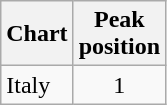<table class="wikitable sortable">
<tr>
<th align="left">Chart</th>
<th align="left">Peak<br>position</th>
</tr>
<tr>
<td align="left">Italy</td>
<td align="center">1</td>
</tr>
</table>
